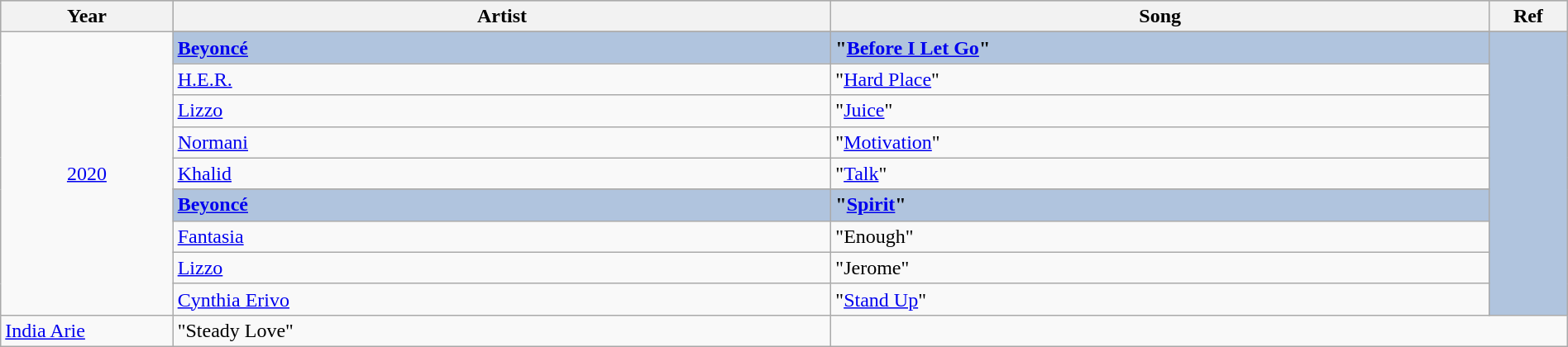<table class="wikitable" style="width:100%;">
<tr style="background:#bebebe;">
<th style="width:11%;">Year</th>
<th style="width:42%;">Artist</th>
<th style="width:42%;">Song</th>
<th style="width:5%;">Ref</th>
</tr>
<tr>
<td rowspan="11" align="center"><a href='#'>2020</a></td>
</tr>
<tr style="background:#B0C4DE">
<td><strong><a href='#'>Beyoncé</a></strong></td>
<td><strong>"<a href='#'>Before I Let Go</a>"</strong></td>
<td rowspan="10" align="center"></td>
</tr>
<tr>
<td><a href='#'>H.E.R.</a></td>
<td>"<a href='#'>Hard Place</a>"</td>
</tr>
<tr>
<td><a href='#'>Lizzo</a></td>
<td>"<a href='#'>Juice</a>"</td>
</tr>
<tr>
<td><a href='#'>Normani</a></td>
<td>"<a href='#'>Motivation</a>"</td>
</tr>
<tr>
<td><a href='#'>Khalid</a></td>
<td>"<a href='#'>Talk</a>"</td>
</tr>
<tr>
</tr>
<tr style="background:#B0C4DE">
<td><strong><a href='#'>Beyoncé</a></strong></td>
<td><strong>"<a href='#'>Spirit</a>"</strong></td>
</tr>
<tr>
<td><a href='#'>Fantasia</a></td>
<td>"Enough"</td>
</tr>
<tr>
<td><a href='#'>Lizzo</a></td>
<td>"Jerome"</td>
</tr>
<tr>
<td><a href='#'>Cynthia Erivo</a></td>
<td>"<a href='#'>Stand Up</a>"</td>
</tr>
<tr>
<td><a href='#'>India Arie</a></td>
<td>"Steady Love"</td>
</tr>
</table>
